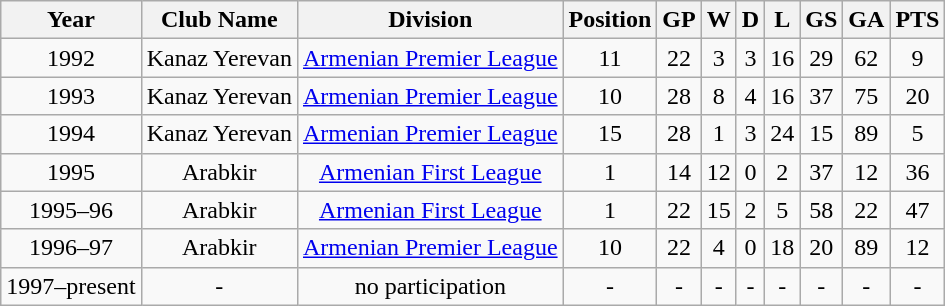<table class="wikitable" style="text-align: center;">
<tr>
<th>Year</th>
<th>Club Name</th>
<th>Division</th>
<th>Position</th>
<th>GP</th>
<th>W</th>
<th>D</th>
<th>L</th>
<th>GS</th>
<th>GA</th>
<th>PTS</th>
</tr>
<tr>
<td>1992</td>
<td>Kanaz Yerevan</td>
<td><a href='#'>Armenian Premier League</a></td>
<td>11</td>
<td>22</td>
<td>3</td>
<td>3</td>
<td>16</td>
<td>29</td>
<td>62</td>
<td>9</td>
</tr>
<tr>
<td>1993</td>
<td>Kanaz Yerevan</td>
<td><a href='#'>Armenian Premier League</a></td>
<td>10</td>
<td>28</td>
<td>8</td>
<td>4</td>
<td>16</td>
<td>37</td>
<td>75</td>
<td>20</td>
</tr>
<tr>
<td>1994</td>
<td>Kanaz Yerevan</td>
<td><a href='#'>Armenian Premier League</a></td>
<td>15</td>
<td>28</td>
<td>1</td>
<td>3</td>
<td>24</td>
<td>15</td>
<td>89</td>
<td>5</td>
</tr>
<tr>
<td>1995</td>
<td>Arabkir</td>
<td><a href='#'>Armenian First League</a></td>
<td>1</td>
<td>14</td>
<td>12</td>
<td>0</td>
<td>2</td>
<td>37</td>
<td>12</td>
<td>36</td>
</tr>
<tr>
<td>1995–96</td>
<td>Arabkir</td>
<td><a href='#'>Armenian First League</a></td>
<td>1</td>
<td>22</td>
<td>15</td>
<td>2</td>
<td>5</td>
<td>58</td>
<td>22</td>
<td>47</td>
</tr>
<tr>
<td>1996–97</td>
<td>Arabkir</td>
<td><a href='#'>Armenian Premier League</a></td>
<td>10</td>
<td>22</td>
<td>4</td>
<td>0</td>
<td>18</td>
<td>20</td>
<td>89</td>
<td>12</td>
</tr>
<tr>
<td>1997–present</td>
<td>-</td>
<td>no participation</td>
<td>-</td>
<td>-</td>
<td>-</td>
<td>-</td>
<td>-</td>
<td>-</td>
<td>-</td>
<td>-</td>
</tr>
</table>
